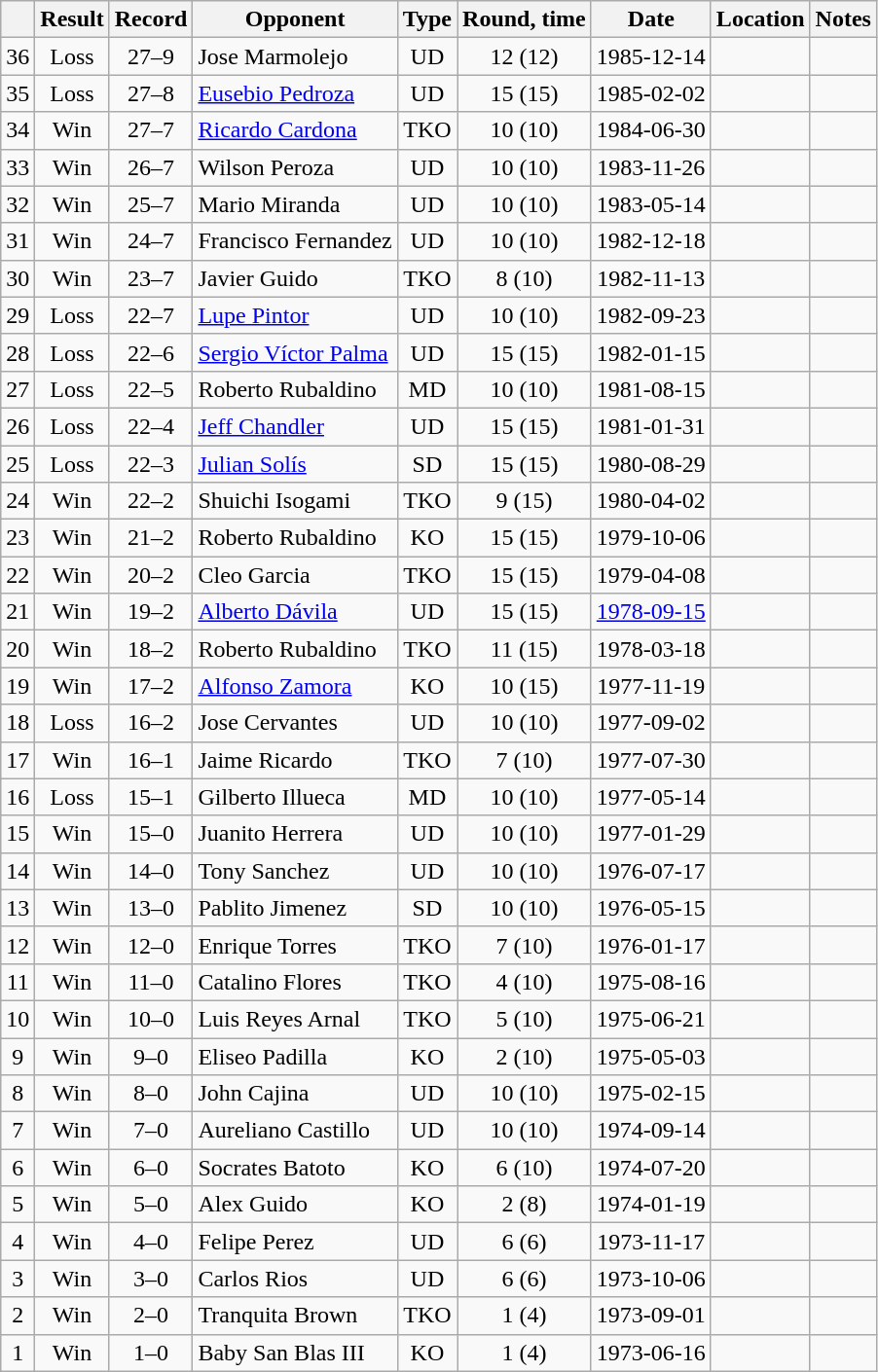<table class=wikitable style=text-align:center>
<tr>
<th></th>
<th>Result</th>
<th>Record</th>
<th>Opponent</th>
<th>Type</th>
<th>Round, time</th>
<th>Date</th>
<th>Location</th>
<th>Notes</th>
</tr>
<tr>
<td>36</td>
<td>Loss</td>
<td>27–9</td>
<td align=left>Jose Marmolejo</td>
<td>UD</td>
<td>12 (12)</td>
<td>1985-12-14</td>
<td align=left></td>
<td align=left></td>
</tr>
<tr>
<td>35</td>
<td>Loss</td>
<td>27–8</td>
<td align=left><a href='#'>Eusebio Pedroza</a></td>
<td>UD</td>
<td>15 (15)</td>
<td>1985-02-02</td>
<td align=left></td>
<td align=left></td>
</tr>
<tr>
<td>34</td>
<td>Win</td>
<td>27–7</td>
<td align=left><a href='#'>Ricardo Cardona</a></td>
<td>TKO</td>
<td>10 (10)</td>
<td>1984-06-30</td>
<td align=left></td>
<td align=left></td>
</tr>
<tr>
<td>33</td>
<td>Win</td>
<td>26–7</td>
<td align=left>Wilson Peroza</td>
<td>UD</td>
<td>10 (10)</td>
<td>1983-11-26</td>
<td align=left></td>
<td align=left></td>
</tr>
<tr>
<td>32</td>
<td>Win</td>
<td>25–7</td>
<td align=left>Mario Miranda</td>
<td>UD</td>
<td>10 (10)</td>
<td>1983-05-14</td>
<td align=left></td>
<td align=left></td>
</tr>
<tr>
<td>31</td>
<td>Win</td>
<td>24–7</td>
<td align=left>Francisco Fernandez</td>
<td>UD</td>
<td>10 (10)</td>
<td>1982-12-18</td>
<td align=left></td>
<td align=left></td>
</tr>
<tr>
<td>30</td>
<td>Win</td>
<td>23–7</td>
<td align=left>Javier Guido</td>
<td>TKO</td>
<td>8 (10)</td>
<td>1982-11-13</td>
<td align=left></td>
<td align=left></td>
</tr>
<tr>
<td>29</td>
<td>Loss</td>
<td>22–7</td>
<td align=left><a href='#'>Lupe Pintor</a></td>
<td>UD</td>
<td>10 (10)</td>
<td>1982-09-23</td>
<td align=left></td>
<td align=left></td>
</tr>
<tr>
<td>28</td>
<td>Loss</td>
<td>22–6</td>
<td align=left><a href='#'>Sergio Víctor Palma</a></td>
<td>UD</td>
<td>15 (15)</td>
<td>1982-01-15</td>
<td align=left></td>
<td align=left></td>
</tr>
<tr>
<td>27</td>
<td>Loss</td>
<td>22–5</td>
<td align=left>Roberto Rubaldino</td>
<td>MD</td>
<td>10 (10)</td>
<td>1981-08-15</td>
<td align=left></td>
<td align=left></td>
</tr>
<tr>
<td>26</td>
<td>Loss</td>
<td>22–4</td>
<td align=left><a href='#'>Jeff Chandler</a></td>
<td>UD</td>
<td>15 (15)</td>
<td>1981-01-31</td>
<td align=left></td>
<td align=left></td>
</tr>
<tr>
<td>25</td>
<td>Loss</td>
<td>22–3</td>
<td align=left><a href='#'>Julian Solís</a></td>
<td>SD</td>
<td>15 (15)</td>
<td>1980-08-29</td>
<td align=left></td>
<td align=left></td>
</tr>
<tr>
<td>24</td>
<td>Win</td>
<td>22–2</td>
<td align=left>Shuichi Isogami</td>
<td>TKO</td>
<td>9 (15)</td>
<td>1980-04-02</td>
<td align=left></td>
<td align=left></td>
</tr>
<tr>
<td>23</td>
<td>Win</td>
<td>21–2</td>
<td align=left>Roberto Rubaldino</td>
<td>KO</td>
<td>15 (15)</td>
<td>1979-10-06</td>
<td align=left></td>
<td align=left></td>
</tr>
<tr>
<td>22</td>
<td>Win</td>
<td>20–2</td>
<td align=left>Cleo Garcia</td>
<td>TKO</td>
<td>15 (15)</td>
<td>1979-04-08</td>
<td align=left></td>
<td align=left></td>
</tr>
<tr>
<td>21</td>
<td>Win</td>
<td>19–2</td>
<td align=left><a href='#'>Alberto Dávila</a></td>
<td>UD</td>
<td>15 (15)</td>
<td><a href='#'>1978-09-15</a></td>
<td align=left></td>
<td align=left></td>
</tr>
<tr>
<td>20</td>
<td>Win</td>
<td>18–2</td>
<td align=left>Roberto Rubaldino</td>
<td>TKO</td>
<td>11 (15)</td>
<td>1978-03-18</td>
<td align=left></td>
<td align=left></td>
</tr>
<tr>
<td>19</td>
<td>Win</td>
<td>17–2</td>
<td align=left><a href='#'>Alfonso Zamora</a></td>
<td>KO</td>
<td>10 (15)</td>
<td>1977-11-19</td>
<td align=left></td>
<td align=left></td>
</tr>
<tr>
<td>18</td>
<td>Loss</td>
<td>16–2</td>
<td align=left>Jose Cervantes</td>
<td>UD</td>
<td>10 (10)</td>
<td>1977-09-02</td>
<td align=left></td>
<td align=left></td>
</tr>
<tr>
<td>17</td>
<td>Win</td>
<td>16–1</td>
<td align=left>Jaime Ricardo</td>
<td>TKO</td>
<td>7 (10)</td>
<td>1977-07-30</td>
<td align=left></td>
<td align=left></td>
</tr>
<tr>
<td>16</td>
<td>Loss</td>
<td>15–1</td>
<td align=left>Gilberto Illueca</td>
<td>MD</td>
<td>10 (10)</td>
<td>1977-05-14</td>
<td align=left></td>
<td align=left></td>
</tr>
<tr>
<td>15</td>
<td>Win</td>
<td>15–0</td>
<td align=left>Juanito Herrera</td>
<td>UD</td>
<td>10 (10)</td>
<td>1977-01-29</td>
<td align=left></td>
<td align=left></td>
</tr>
<tr>
<td>14</td>
<td>Win</td>
<td>14–0</td>
<td align=left>Tony Sanchez</td>
<td>UD</td>
<td>10 (10)</td>
<td>1976-07-17</td>
<td align=left></td>
<td align=left></td>
</tr>
<tr>
<td>13</td>
<td>Win</td>
<td>13–0</td>
<td align=left>Pablito Jimenez</td>
<td>SD</td>
<td>10 (10)</td>
<td>1976-05-15</td>
<td align=left></td>
<td align=left></td>
</tr>
<tr>
<td>12</td>
<td>Win</td>
<td>12–0</td>
<td align=left>Enrique Torres</td>
<td>TKO</td>
<td>7 (10)</td>
<td>1976-01-17</td>
<td align=left></td>
<td align=left></td>
</tr>
<tr>
<td>11</td>
<td>Win</td>
<td>11–0</td>
<td align=left>Catalino Flores</td>
<td>TKO</td>
<td>4 (10)</td>
<td>1975-08-16</td>
<td align=left></td>
<td align=left></td>
</tr>
<tr>
<td>10</td>
<td>Win</td>
<td>10–0</td>
<td align=left>Luis Reyes Arnal</td>
<td>TKO</td>
<td>5 (10)</td>
<td>1975-06-21</td>
<td align=left></td>
<td align=left></td>
</tr>
<tr>
<td>9</td>
<td>Win</td>
<td>9–0</td>
<td align=left>Eliseo Padilla</td>
<td>KO</td>
<td>2 (10)</td>
<td>1975-05-03</td>
<td align=left></td>
<td align=left></td>
</tr>
<tr>
<td>8</td>
<td>Win</td>
<td>8–0</td>
<td align=left>John Cajina</td>
<td>UD</td>
<td>10 (10)</td>
<td>1975-02-15</td>
<td align=left></td>
<td align=left></td>
</tr>
<tr>
<td>7</td>
<td>Win</td>
<td>7–0</td>
<td align=left>Aureliano Castillo</td>
<td>UD</td>
<td>10 (10)</td>
<td>1974-09-14</td>
<td align=left></td>
<td align=left></td>
</tr>
<tr>
<td>6</td>
<td>Win</td>
<td>6–0</td>
<td align=left>Socrates Batoto</td>
<td>KO</td>
<td>6 (10)</td>
<td>1974-07-20</td>
<td align=left></td>
<td align=left></td>
</tr>
<tr>
<td>5</td>
<td>Win</td>
<td>5–0</td>
<td align=left>Alex Guido</td>
<td>KO</td>
<td>2 (8)</td>
<td>1974-01-19</td>
<td align=left></td>
<td align=left></td>
</tr>
<tr>
<td>4</td>
<td>Win</td>
<td>4–0</td>
<td align=left>Felipe Perez</td>
<td>UD</td>
<td>6 (6)</td>
<td>1973-11-17</td>
<td align=left></td>
<td align=left></td>
</tr>
<tr>
<td>3</td>
<td>Win</td>
<td>3–0</td>
<td align=left>Carlos Rios</td>
<td>UD</td>
<td>6 (6)</td>
<td>1973-10-06</td>
<td align=left></td>
<td align=left></td>
</tr>
<tr>
<td>2</td>
<td>Win</td>
<td>2–0</td>
<td align=left>Tranquita Brown</td>
<td>TKO</td>
<td>1 (4)</td>
<td>1973-09-01</td>
<td align=left></td>
<td align=left></td>
</tr>
<tr>
<td>1</td>
<td>Win</td>
<td>1–0</td>
<td align=left>Baby San Blas III</td>
<td>KO</td>
<td>1 (4)</td>
<td>1973-06-16</td>
<td align=left></td>
<td align=left></td>
</tr>
</table>
